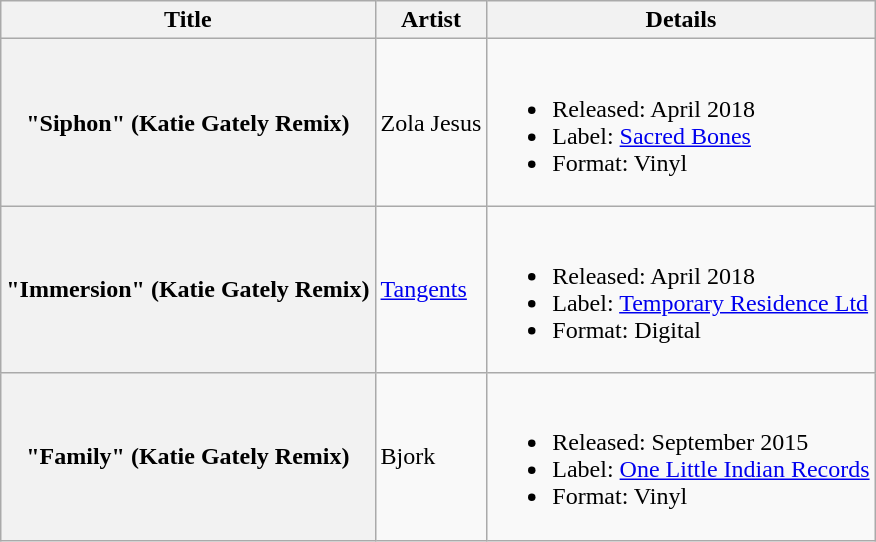<table class="wikitable plainrowheaders">
<tr>
<th scope="col">Title</th>
<th scope="col">Artist</th>
<th scope="col">Details</th>
</tr>
<tr>
<th scope="row">"Siphon" (Katie Gately Remix)</th>
<td>Zola Jesus</td>
<td><br><ul><li>Released: April 2018</li><li>Label: <a href='#'>Sacred Bones</a></li><li>Format: Vinyl</li></ul></td>
</tr>
<tr>
<th scope="row">"Immersion" (Katie Gately Remix)</th>
<td><a href='#'>Tangents</a></td>
<td><br><ul><li>Released: April 2018</li><li>Label: <a href='#'>Temporary Residence Ltd</a></li><li>Format: Digital</li></ul></td>
</tr>
<tr>
<th scope="row">"Family" (Katie Gately Remix)</th>
<td>Bjork</td>
<td><br><ul><li>Released: September 2015</li><li>Label: <a href='#'>One Little Indian Records</a></li><li>Format: Vinyl</li></ul></td>
</tr>
</table>
